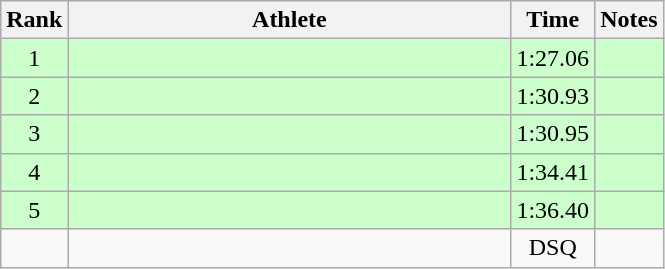<table class="wikitable" style="text-align:center">
<tr>
<th>Rank</th>
<th Style="width:18em">Athlete</th>
<th>Time</th>
<th>Notes</th>
</tr>
<tr style="background:#cfc">
<td>1</td>
<td style="text-align:left"></td>
<td>1:27.06</td>
<td></td>
</tr>
<tr style="background:#cfc">
<td>2</td>
<td style="text-align:left"></td>
<td>1:30.93</td>
<td></td>
</tr>
<tr style="background:#cfc">
<td>3</td>
<td style="text-align:left"></td>
<td>1:30.95</td>
<td></td>
</tr>
<tr style="background:#cfc">
<td>4</td>
<td style="text-align:left"></td>
<td>1:34.41</td>
<td></td>
</tr>
<tr style="background:#cfc">
<td>5</td>
<td style="text-align:left"></td>
<td>1:36.40</td>
<td></td>
</tr>
<tr>
<td></td>
<td style="text-align:left"></td>
<td>DSQ</td>
<td></td>
</tr>
</table>
